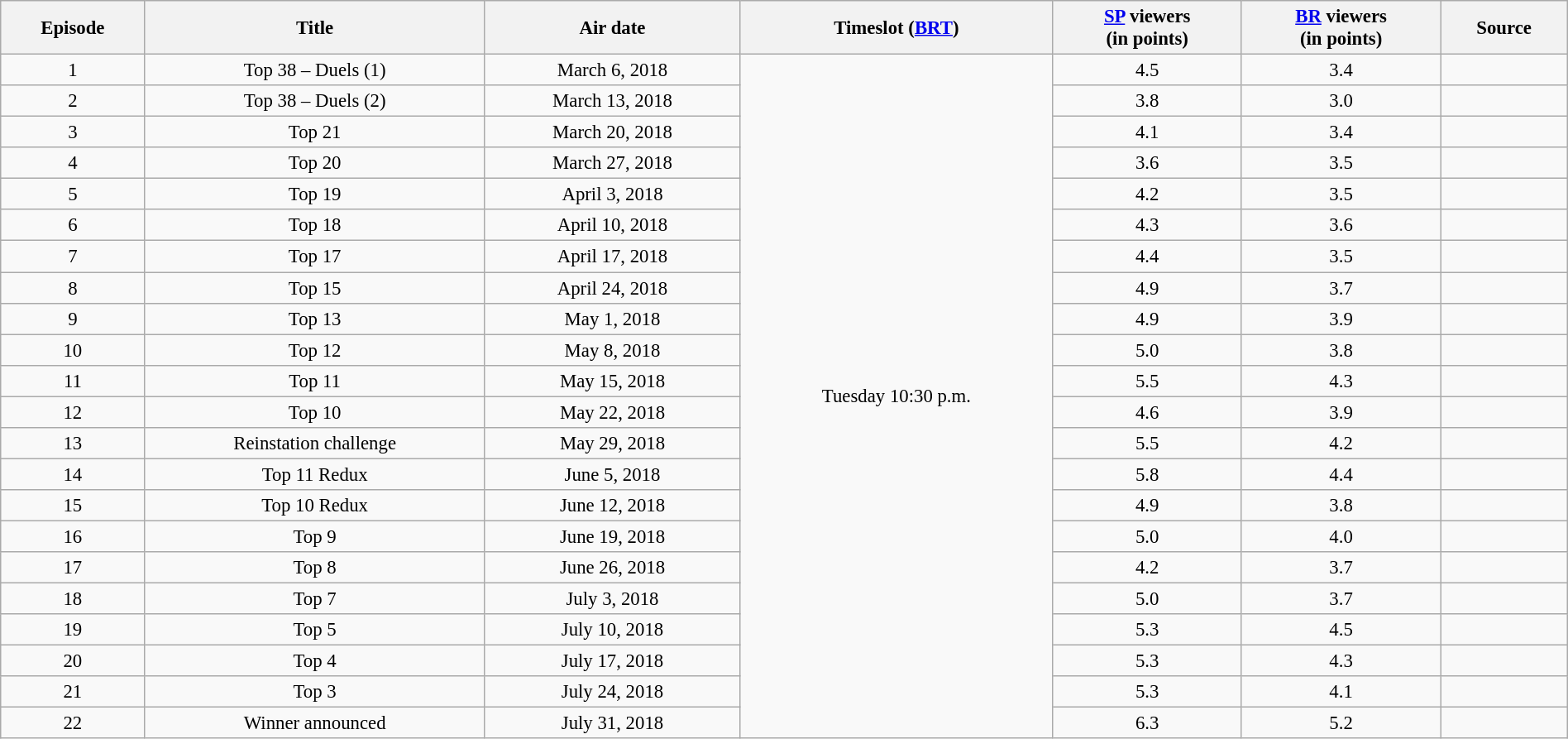<table class="wikitable sortable" style="text-align:center; font-size:95%; width: 100%">
<tr>
<th>Episode</th>
<th>Title</th>
<th>Air date</th>
<th>Timeslot (<a href='#'>BRT</a>)</th>
<th><a href='#'>SP</a> viewers<br>(in points)</th>
<th><a href='#'>BR</a> viewers<br>(in points)</th>
<th>Source</th>
</tr>
<tr>
<td>1</td>
<td>Top 38 – Duels (1)</td>
<td>March 6, 2018</td>
<td rowspan=22>Tuesday 10:30 p.m.</td>
<td>4.5</td>
<td>3.4</td>
<td></td>
</tr>
<tr>
<td>2</td>
<td>Top 38 – Duels (2)</td>
<td>March 13, 2018</td>
<td>3.8</td>
<td>3.0</td>
<td></td>
</tr>
<tr>
<td>3</td>
<td>Top 21</td>
<td>March 20, 2018</td>
<td>4.1</td>
<td>3.4</td>
<td></td>
</tr>
<tr>
<td>4</td>
<td>Top 20</td>
<td>March 27, 2018</td>
<td>3.6</td>
<td>3.5</td>
<td></td>
</tr>
<tr>
<td>5</td>
<td>Top 19</td>
<td>April 3, 2018</td>
<td>4.2</td>
<td>3.5</td>
<td></td>
</tr>
<tr>
<td>6</td>
<td>Top 18</td>
<td>April 10, 2018</td>
<td>4.3</td>
<td>3.6</td>
<td></td>
</tr>
<tr>
<td>7</td>
<td>Top 17</td>
<td>April 17, 2018</td>
<td>4.4</td>
<td>3.5</td>
<td></td>
</tr>
<tr>
<td>8</td>
<td>Top 15</td>
<td>April 24, 2018</td>
<td>4.9</td>
<td>3.7</td>
<td></td>
</tr>
<tr>
<td>9</td>
<td>Top 13</td>
<td>May 1, 2018</td>
<td>4.9</td>
<td>3.9</td>
<td></td>
</tr>
<tr>
<td>10</td>
<td>Top 12</td>
<td>May 8, 2018</td>
<td>5.0</td>
<td>3.8</td>
<td></td>
</tr>
<tr>
<td>11</td>
<td>Top 11</td>
<td>May 15, 2018</td>
<td>5.5</td>
<td>4.3</td>
<td></td>
</tr>
<tr>
<td>12</td>
<td>Top 10</td>
<td>May 22, 2018</td>
<td>4.6</td>
<td>3.9</td>
<td></td>
</tr>
<tr>
<td>13</td>
<td>Reinstation challenge</td>
<td>May 29, 2018</td>
<td>5.5</td>
<td>4.2</td>
<td></td>
</tr>
<tr>
<td>14</td>
<td>Top 11 Redux</td>
<td>June 5, 2018</td>
<td>5.8</td>
<td>4.4</td>
<td></td>
</tr>
<tr>
<td>15</td>
<td>Top 10 Redux</td>
<td>June 12, 2018</td>
<td>4.9</td>
<td>3.8</td>
<td></td>
</tr>
<tr>
<td>16</td>
<td>Top 9</td>
<td>June 19, 2018</td>
<td>5.0</td>
<td>4.0</td>
<td></td>
</tr>
<tr>
<td>17</td>
<td>Top 8</td>
<td>June 26, 2018</td>
<td>4.2</td>
<td>3.7</td>
<td></td>
</tr>
<tr>
<td>18</td>
<td>Top 7</td>
<td>July 3, 2018</td>
<td>5.0</td>
<td>3.7</td>
<td></td>
</tr>
<tr>
<td>19</td>
<td>Top 5</td>
<td>July 10, 2018</td>
<td>5.3</td>
<td>4.5</td>
<td></td>
</tr>
<tr>
<td>20</td>
<td>Top 4</td>
<td>July 17, 2018</td>
<td>5.3</td>
<td>4.3</td>
<td></td>
</tr>
<tr>
<td>21</td>
<td>Top 3</td>
<td>July 24, 2018</td>
<td>5.3</td>
<td>4.1</td>
<td></td>
</tr>
<tr>
<td>22</td>
<td>Winner announced</td>
<td>July 31, 2018</td>
<td>6.3</td>
<td>5.2</td>
<td></td>
</tr>
</table>
